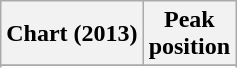<table class="wikitable sortable plainrowheaders" style="text-align:center;">
<tr>
<th scope="col">Chart (2013)</th>
<th scope="col">Peak<br>position</th>
</tr>
<tr>
</tr>
<tr>
</tr>
<tr>
</tr>
<tr>
</tr>
<tr>
</tr>
<tr>
</tr>
<tr>
</tr>
<tr>
</tr>
<tr>
</tr>
<tr>
</tr>
<tr>
</tr>
<tr>
</tr>
<tr>
</tr>
</table>
